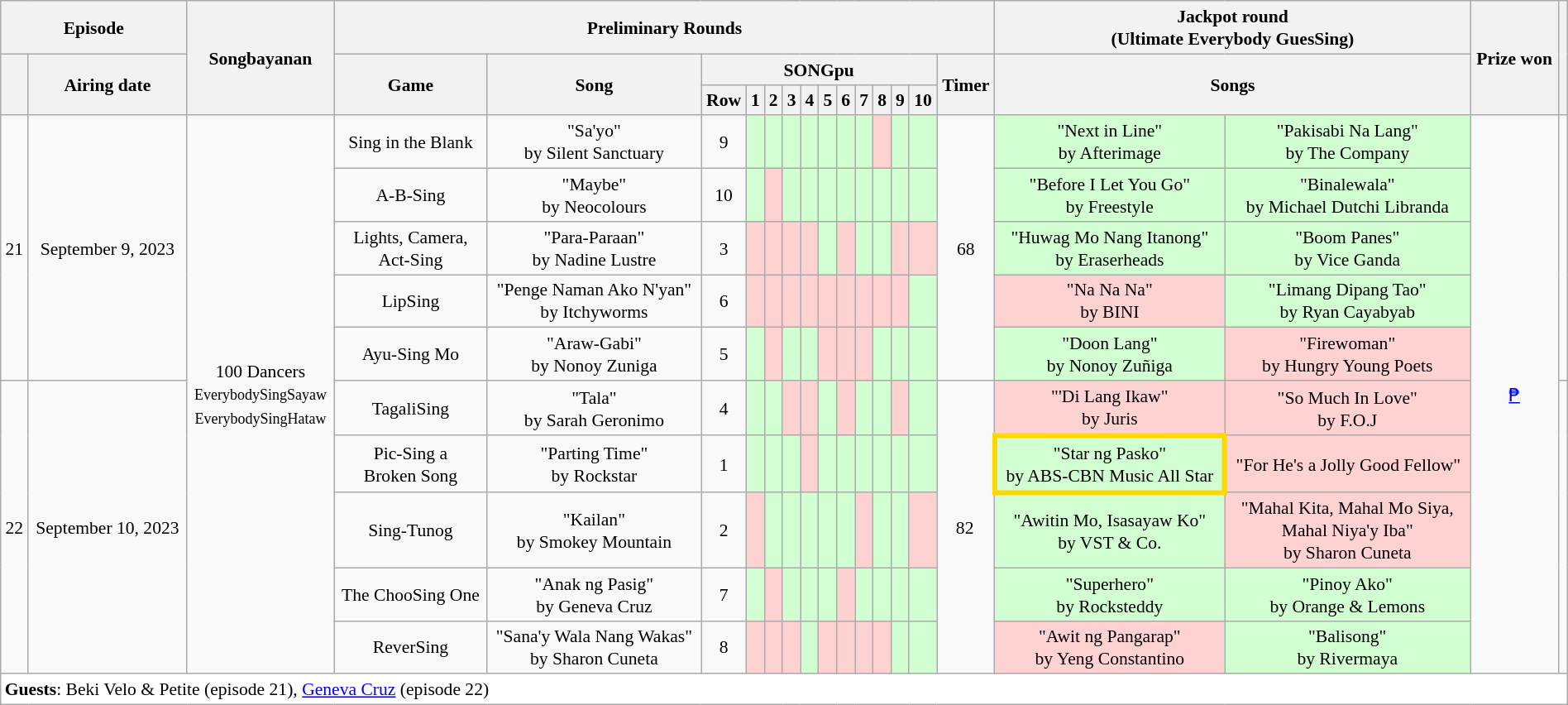<table class="wikitable" style="text-align:center; font-size:90%; line-height:18px;" width="100%">
<tr>
<th colspan="2">Episode</th>
<th rowspan="3">Songbayanan</th>
<th colspan="14">Preliminary Rounds</th>
<th colspan="2">Jackpot round<br><strong>(Ultimate Everybody GuesSing)</strong></th>
<th rowspan="3">Prize won</th>
<th rowspan="3"></th>
</tr>
<tr>
<th rowspan="2"></th>
<th rowspan="2">Airing date</th>
<th rowspan="2">Game</th>
<th rowspan="2">Song</th>
<th colspan="11">SONGpu</th>
<th rowspan="2">Timer</th>
<th colspan="2" rowspan="2">Songs</th>
</tr>
<tr>
<th>Row</th>
<th>1</th>
<th>2</th>
<th>3</th>
<th>4</th>
<th>5</th>
<th>6</th>
<th>7</th>
<th>8</th>
<th>9</th>
<th>10</th>
</tr>
<tr>
<td rowspan="5">21</td>
<td rowspan="5">September 9, 2023</td>
<td rowspan="10">100 Dancers<br><small>EverybodySingSayaw<br>EverybodySingHataw</small></td>
<td>Sing in the Blank</td>
<td>"Sa'yo"<br>by Silent Sanctuary</td>
<td>9</td>
<td style="background:#D2FFD2"></td>
<td style="background:#D2FFD2"></td>
<td style="background:#D2FFD2"></td>
<td style="background:#D2FFD2"></td>
<td style="background:#D2FFD2"></td>
<td style="background:#D2FFD2"></td>
<td style="background:#D2FFD2"></td>
<td style="background:#FFD2D2"></td>
<td style="background:#D2FFD2"></td>
<td style="background:#D2FFD2"></td>
<td rowspan="5">68<br></td>
<td style="background:#D2FFD2">"Next in Line"<br>by Afterimage</td>
<td style="background:#D2FFD2">"Pakisabi Na Lang"<br>by The Company</td>
<td rowspan="10"><a href='#'>₱</a></td>
<td rowspan="5"><br></td>
</tr>
<tr>
<td>A-B-Sing</td>
<td>"Maybe"<br>by Neocolours</td>
<td>10</td>
<td style="background:#D2FFD2"></td>
<td style="background:#FFD2D2"></td>
<td style="background:#D2FFD2"></td>
<td style="background:#D2FFD2"></td>
<td style="background:#D2FFD2"></td>
<td style="background:#D2FFD2"></td>
<td style="background:#D2FFD2"></td>
<td style="background:#D2FFD2"></td>
<td style="background:#D2FFD2"></td>
<td style="background:#D2FFD2"></td>
<td style="background:#D2FFD2">"Before I Let You Go"<br>by Freestyle</td>
<td style="background:#D2FFD2">"Binalewala"<br>by Michael Dutchi Libranda</td>
</tr>
<tr>
<td>Lights, Camera,<br>Act-Sing</td>
<td>"Para-Paraan"<br>by Nadine Lustre</td>
<td>3</td>
<td style="background:#FFD2D2"></td>
<td style="background:#FFD2D2"></td>
<td style="background:#FFD2D2"></td>
<td style="background:#FFD2D2"></td>
<td style="background:#D2FFD2"></td>
<td style="background:#FFD2D2"></td>
<td style="background:#D2FFD2"></td>
<td style="background:#D2FFD2"></td>
<td style="background:#FFD2D2"></td>
<td style="background:#FFD2D2"></td>
<td style="background:#D2FFD2">"Huwag Mo Nang Itanong"<br>by Eraserheads</td>
<td style="background:#D2FFD2">"Boom Panes"<br>by Vice Ganda</td>
</tr>
<tr>
<td>LipSing</td>
<td>"Penge Naman Ako N'yan"<br>by Itchyworms</td>
<td>6</td>
<td style="background:#FFD2D2"></td>
<td style="background:#FFD2D2"></td>
<td style="background:#FFD2D2"></td>
<td style="background:#FFD2D2"></td>
<td style="background:#FFD2D2"></td>
<td style="background:#FFD2D2"></td>
<td style="background:#FFD2D2"></td>
<td style="background:#FFD2D2"></td>
<td style="background:#FFD2D2"></td>
<td style="background:#D2FFD2"></td>
<td style="background:#FFD2D2">"Na Na Na"<br>by BINI</td>
<td style="background:#D2FFD2">"Limang Dipang Tao"<br>by Ryan Cayabyab</td>
</tr>
<tr>
<td>Ayu-Sing Mo</td>
<td>"Araw-Gabi"<br>by Nonoy Zuniga</td>
<td>5</td>
<td style="background:#D2FFD2"></td>
<td style="background:#FFD2D2"></td>
<td style="background:#D2FFD2"></td>
<td style="background:#D2FFD2"></td>
<td style="background:#FFD2D2"></td>
<td style="background:#FFD2D2"></td>
<td style="background:#FFD2D2"></td>
<td style="background:#D2FFD2"></td>
<td style="background:#D2FFD2"></td>
<td style="background:#D2FFD2"></td>
<td style="background:#D2FFD2">"Doon Lang"<br>by Nonoy Zuñiga</td>
<td style="background:#FFD2D2">"Firewoman"<br>by Hungry Young Poets</td>
</tr>
<tr>
<td rowspan="5">22</td>
<td rowspan="5">September 10, 2023</td>
<td>TagaliSing</td>
<td>"Tala"<br>by Sarah Geronimo</td>
<td>4</td>
<td style="background:#D2FFD2"></td>
<td style="background:#D2FFD2"></td>
<td style="background:#FFD2D2"></td>
<td style="background:#FFD2D2"></td>
<td style="background:#D2FFD2"></td>
<td style="background:#FFD2D2"></td>
<td style="background:#D2FFD2"></td>
<td style="background:#D2FFD2"></td>
<td style="background:#FFD2D2"></td>
<td style="background:#D2FFD2"></td>
<td rowspan="5">82<br></td>
<td style="background:#FFD2D2">"'Di Lang Ikaw"<br>by Juris</td>
<td style="background:#FFD2D2">"So Much In Love"<br>by F.O.J</td>
<td rowspan="5"><br></td>
</tr>
<tr>
<td>Pic-Sing a<br>Broken Song</td>
<td>"Parting Time"<br>by Rockstar</td>
<td>1</td>
<td style="background:#D2FFD2"></td>
<td style="background:#D2FFD2"></td>
<td style="background:#D2FFD2"></td>
<td style="background:#FFD2D2"></td>
<td style="background:#D2FFD2"></td>
<td style="background:#D2FFD2"></td>
<td style="background:#D2FFD2"></td>
<td style="background:#D2FFD2"></td>
<td style="background:#D2FFD2"></td>
<td style="background:#D2FFD2"></td>
<td style="background: #D2FFD2; border:solid 4px #FFD700;">"Star ng Pasko"<br>by ABS-CBN Music All Star</td>
<td style="background:#FFD2D2">"For He's a Jolly Good Fellow"</td>
</tr>
<tr>
<td>Sing-Tunog</td>
<td>"Kailan"<br>by Smokey Mountain</td>
<td>2</td>
<td style="background:#FFD2D2"></td>
<td style="background:#D2FFD2"></td>
<td style="background:#D2FFD2"></td>
<td style="background:#D2FFD2"></td>
<td style="background:#D2FFD2"></td>
<td style="background:#D2FFD2"></td>
<td style="background:#FFD2D2"></td>
<td style="background:#D2FFD2"></td>
<td style="background:#D2FFD2"></td>
<td style="background:#FFD2D2"></td>
<td style="background:#D2FFD2">"Awitin Mo, Isasayaw Ko"<br>by VST & Co.</td>
<td style="background:#FFD2D2">"Mahal Kita, Mahal Mo Siya,<br>Mahal Niya'y Iba"<br>by Sharon Cuneta</td>
</tr>
<tr>
<td>The ChooSing One</td>
<td>"Anak ng Pasig"<br>by Geneva Cruz</td>
<td>7</td>
<td style="background:#D2FFD2"></td>
<td style="background:#FFD2D2"></td>
<td style="background:#D2FFD2"></td>
<td style="background:#D2FFD2"></td>
<td style="background:#D2FFD2"></td>
<td style="background:#FFD2D2"></td>
<td style="background:#D2FFD2"></td>
<td style="background:#D2FFD2"></td>
<td style="background:#D2FFD2"></td>
<td style="background:#D2FFD2"></td>
<td style="background:#D2FFD2">"Superhero"<br>by Rocksteddy</td>
<td style="background:#D2FFD2">"Pinoy Ako"<br>by Orange & Lemons</td>
</tr>
<tr>
<td>ReverSing</td>
<td>"Sana'y Wala Nang Wakas"<br>by Sharon Cuneta</td>
<td>8</td>
<td style="background:#FFD2D2"></td>
<td style="background:#FFD2D2"></td>
<td style="background:#FFD2D2"></td>
<td style="background:#D2FFD2"></td>
<td style="background:#FFD2D2"></td>
<td style="background:#FFD2D2"></td>
<td style="background:#FFD2D2"></td>
<td style="background:#FFD2D2"></td>
<td style="background:#D2FFD2"></td>
<td style="background:#D2FFD2"></td>
<td style="background:#FFD2D2">"Awit ng Pangarap"<br>by Yeng Constantino</td>
<td style="background:#D2FFD2">"Balisong"<br>by Rivermaya</td>
</tr>
<tr>
<td colspan="21" style="background:white;" align="left"><strong>Guests</strong>: Beki Velo & Petite (episode 21), <a href='#'>Geneva Cruz</a> (episode 22)</td>
</tr>
</table>
